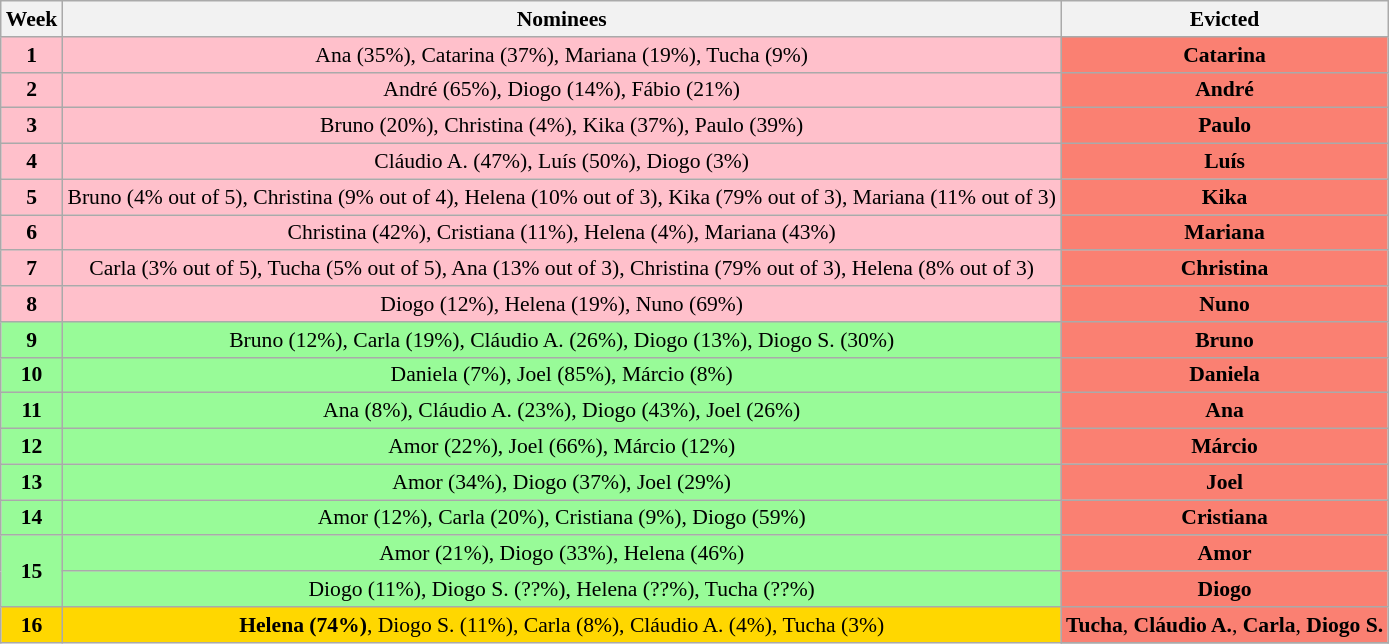<table class="wikitable" style="font-size:90%; text-align:center; margin-right: auto">
<tr>
<th>Week</th>
<th>Nominees</th>
<th>Evicted</th>
</tr>
<tr>
<td bgcolor="pink"><strong>1</strong></td>
<td bgcolor="pink">Ana (35%), Catarina (37%), Mariana (19%), Tucha (9%)</td>
<td bgcolor="salmon"><strong>Catarina</strong></td>
</tr>
<tr>
<td bgcolor="pink"><strong>2</strong></td>
<td bgcolor="pink">André (65%), Diogo (14%), Fábio (21%)</td>
<td bgcolor="salmon"><strong>André</strong></td>
</tr>
<tr>
<td bgcolor="pink"><strong>3</strong></td>
<td bgcolor="pink">Bruno (20%), Christina (4%), Kika (37%), Paulo (39%)</td>
<td bgcolor="salmon"><strong>Paulo</strong></td>
</tr>
<tr>
<td bgcolor="pink"><strong>4</strong></td>
<td bgcolor="pink">Cláudio A. (47%), Luís (50%), Diogo (3%)</td>
<td bgcolor="salmon"><strong>Luís</strong></td>
</tr>
<tr>
<td bgcolor="pink"><strong>5</strong></td>
<td bgcolor="pink">Bruno (4% out of 5), Christina (9% out of 4), Helena (10% out of 3), Kika (79% out of 3), Mariana (11% out of 3)</td>
<td bgcolor="salmon"><strong>Kika</strong></td>
</tr>
<tr>
<td bgcolor="pink"><strong>6</strong></td>
<td bgcolor="pink">Christina (42%), Cristiana (11%), Helena (4%), Mariana (43%)</td>
<td bgcolor="salmon"><strong>Mariana</strong></td>
</tr>
<tr>
<td bgcolor="pink"><strong>7</strong></td>
<td bgcolor="pink">Carla (3% out of 5), Tucha (5% out of 5), Ana (13% out of 3), Christina (79% out of 3), Helena (8% out of 3)</td>
<td bgcolor="salmon"><strong>Christina</strong></td>
</tr>
<tr>
<td bgcolor="pink"><strong>8</strong></td>
<td bgcolor="pink">Diogo (12%), Helena (19%), Nuno (69%)</td>
<td bgcolor="salmon"><strong>Nuno</strong></td>
</tr>
<tr>
<td bgcolor="palegreen"><strong>9</strong></td>
<td bgcolor="palegreen">Bruno (12%), Carla (19%), Cláudio A. (26%), Diogo (13%), Diogo S. (30%)</td>
<td bgcolor="salmon"><strong>Bruno</strong></td>
</tr>
<tr>
<td bgcolor="palegreen"><strong>10</strong></td>
<td bgcolor="palegreen">Daniela (7%), Joel (85%), Márcio (8%)</td>
<td bgcolor="salmon"><strong>Daniela</strong></td>
</tr>
<tr>
<td bgcolor="palegreen"><strong>11</strong></td>
<td bgcolor="palegreen">Ana (8%), Cláudio A. (23%), Diogo (43%), Joel (26%)</td>
<td bgcolor="salmon"><strong>Ana</strong></td>
</tr>
<tr>
<td bgcolor="palegreen"><strong>12</strong></td>
<td bgcolor="palegreen">Amor (22%), Joel (66%), Márcio (12%)</td>
<td bgcolor="salmon"><strong>Márcio</strong></td>
</tr>
<tr>
<td bgcolor="palegreen"><strong>13</strong></td>
<td bgcolor="palegreen">Amor (34%), Diogo (37%), Joel (29%)</td>
<td bgcolor="salmon"><strong>Joel</strong></td>
</tr>
<tr>
<td bgcolor="palegreen"><strong>14</strong></td>
<td bgcolor="palegreen">Amor (12%), Carla (20%), Cristiana (9%), Diogo (59%)</td>
<td bgcolor="salmon"><strong>Cristiana</strong></td>
</tr>
<tr>
<td rowspan=2 bgcolor="palegreen"><strong>15</strong></td>
<td bgcolor="palegreen">Amor (21%), Diogo (33%), Helena (46%)</td>
<td bgcolor="salmon"><strong>Amor</strong></td>
</tr>
<tr>
<td bgcolor="palegreen">Diogo (11%), Diogo S. (??%), Helena (??%), Tucha (??%)</td>
<td bgcolor="salmon"><strong>Diogo</strong></td>
</tr>
<tr>
<td rowspan="5" bgcolor="gold"><strong>16</strong></td>
<td rowspan="5" bgcolor="gold"><strong>Helena (74%)</strong>, Diogo S. (11%), Carla (8%), Cláudio A. (4%), Tucha (3%)</td>
<td bgcolor="salmon"><strong>Tucha</strong>, <strong>Cláudio A.</strong>, <strong>Carla</strong>, <strong>Diogo S.</strong></td>
</tr>
<tr>
</tr>
</table>
